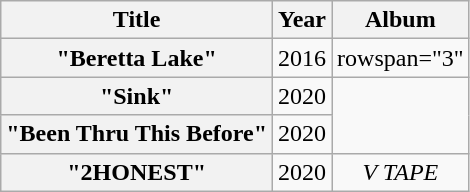<table class="wikitable plainrowheaders" style="text-align:center;">
<tr>
<th scope="col">Title</th>
<th scope="col">Year</th>
<th scope="col">Album</th>
</tr>
<tr>
<th scope="row">"Beretta Lake"<br></th>
<td>2016</td>
<td>rowspan="3" </td>
</tr>
<tr>
<th scope="row">"Sink"<br></th>
<td>2020</td>
</tr>
<tr>
<th scope="row">"Been Thru This Before"<br></th>
<td>2020</td>
</tr>
<tr>
<th scope="row">"2HONEST"<br></th>
<td>2020</td>
<td><em>V TAPE</em></td>
</tr>
</table>
